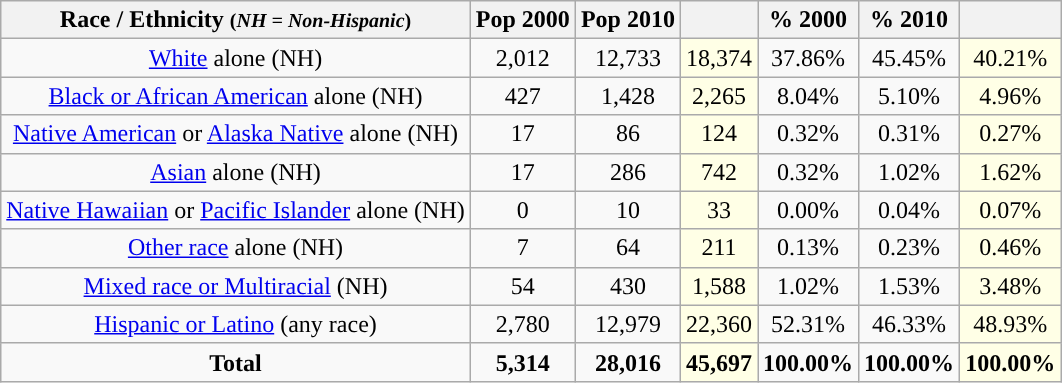<table class="wikitable" style="text-align:center;">
<tr>
<th>Race / Ethnicity <small>(<em>NH = Non-Hispanic</em>)</small></th>
<th>Pop 2000</th>
<th>Pop 2010</th>
<th></th>
<th>% 2000</th>
<th>% 2010</th>
<th></th>
</tr>
<tr>
<td><a href='#'>White</a> alone (NH)</td>
<td>2,012</td>
<td>12,733</td>
<td style='background: #ffffe6;'>18,374</td>
<td>37.86%</td>
<td>45.45%</td>
<td style='background: #ffffe6;'>40.21%</td>
</tr>
<tr>
<td><a href='#'>Black or African American</a> alone (NH)</td>
<td>427</td>
<td>1,428</td>
<td style='background: #ffffe6;'>2,265</td>
<td>8.04%</td>
<td>5.10%</td>
<td style='background: #ffffe6;'>4.96%</td>
</tr>
<tr>
<td><a href='#'>Native American</a> or <a href='#'>Alaska Native</a> alone (NH)</td>
<td>17</td>
<td>86</td>
<td style='background: #ffffe6;'>124</td>
<td>0.32%</td>
<td>0.31%</td>
<td style='background: #ffffe6;'>0.27%</td>
</tr>
<tr>
<td><a href='#'>Asian</a> alone (NH)</td>
<td>17</td>
<td>286</td>
<td style='background: #ffffe6;'>742</td>
<td>0.32%</td>
<td>1.02%</td>
<td style='background: #ffffe6;'>1.62%</td>
</tr>
<tr>
<td><a href='#'>Native Hawaiian</a> or <a href='#'>Pacific Islander</a> alone (NH)</td>
<td>0</td>
<td>10</td>
<td style='background: #ffffe6;'>33</td>
<td>0.00%</td>
<td>0.04%</td>
<td style='background: #ffffe6;'>0.07%</td>
</tr>
<tr>
<td><a href='#'>Other race</a> alone (NH)</td>
<td>7</td>
<td>64</td>
<td style='background: #ffffe6;'>211</td>
<td>0.13%</td>
<td>0.23%</td>
<td style='background: #ffffe6;'>0.46%</td>
</tr>
<tr>
<td><a href='#'>Mixed race or Multiracial</a> (NH)</td>
<td>54</td>
<td>430</td>
<td style='background: #ffffe6;'>1,588</td>
<td>1.02%</td>
<td>1.53%</td>
<td style='background: #ffffe6;'>3.48%</td>
</tr>
<tr>
<td><a href='#'>Hispanic or Latino</a> (any race)</td>
<td>2,780</td>
<td>12,979</td>
<td style='background: #ffffe6;'>22,360</td>
<td>52.31%</td>
<td>46.33%</td>
<td style='background: #ffffe6;'>48.93%</td>
</tr>
<tr>
<td><strong>Total</strong></td>
<td><strong>5,314</strong></td>
<td><strong>28,016</strong></td>
<td style='background: #ffffe6;'><strong>45,697</strong></td>
<td><strong>100.00%</strong></td>
<td><strong>100.00%</strong></td>
<td style='background: #ffffe6;'><strong>100.00%</strong></td>
</tr>
</table>
